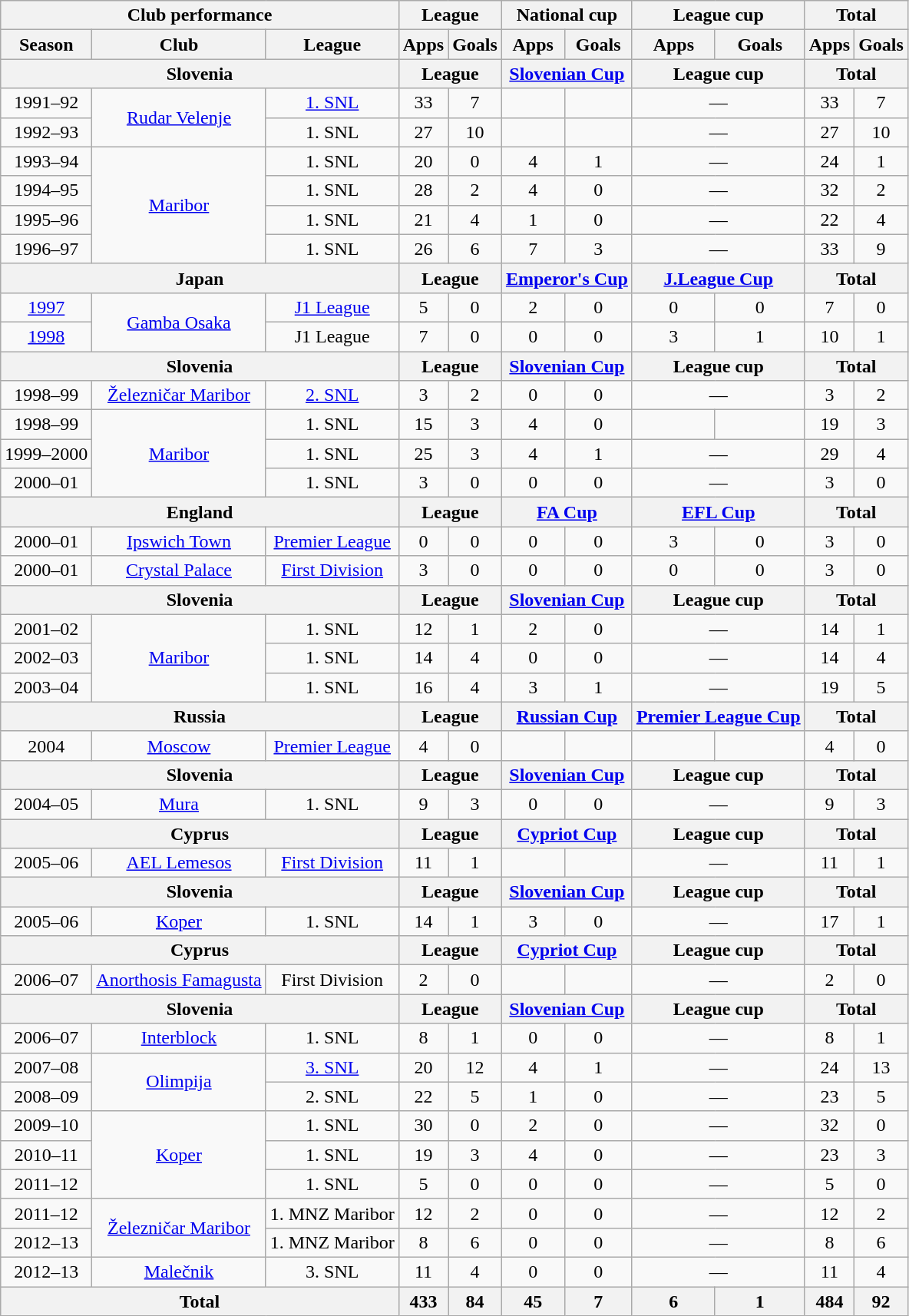<table class="wikitable" style="text-align:center">
<tr>
<th colspan=3>Club performance</th>
<th colspan=2>League</th>
<th colspan=2>National cup</th>
<th colspan=2>League cup</th>
<th colspan=2>Total</th>
</tr>
<tr>
<th>Season</th>
<th>Club</th>
<th>League</th>
<th>Apps</th>
<th>Goals</th>
<th>Apps</th>
<th>Goals</th>
<th>Apps</th>
<th>Goals</th>
<th>Apps</th>
<th>Goals</th>
</tr>
<tr>
<th colspan=3>Slovenia</th>
<th colspan=2>League</th>
<th colspan=2><a href='#'>Slovenian Cup</a></th>
<th colspan=2>League cup</th>
<th colspan=2>Total</th>
</tr>
<tr>
<td>1991–92</td>
<td rowspan="2"><a href='#'>Rudar Velenje</a></td>
<td><a href='#'>1. SNL</a></td>
<td>33</td>
<td>7</td>
<td></td>
<td></td>
<td colspan="2">—</td>
<td>33</td>
<td>7</td>
</tr>
<tr>
<td>1992–93</td>
<td>1. SNL</td>
<td>27</td>
<td>10</td>
<td></td>
<td></td>
<td colspan="2">—</td>
<td>27</td>
<td>10</td>
</tr>
<tr>
<td>1993–94</td>
<td rowspan="4"><a href='#'>Maribor</a></td>
<td>1. SNL</td>
<td>20</td>
<td>0</td>
<td>4</td>
<td>1</td>
<td colspan="2">—</td>
<td>24</td>
<td>1</td>
</tr>
<tr>
<td>1994–95</td>
<td>1. SNL</td>
<td>28</td>
<td>2</td>
<td>4</td>
<td>0</td>
<td colspan="2">—</td>
<td>32</td>
<td>2</td>
</tr>
<tr>
<td>1995–96</td>
<td>1. SNL</td>
<td>21</td>
<td>4</td>
<td>1</td>
<td>0</td>
<td colspan="2">—</td>
<td>22</td>
<td>4</td>
</tr>
<tr>
<td>1996–97</td>
<td>1. SNL</td>
<td>26</td>
<td>6</td>
<td>7</td>
<td>3</td>
<td colspan="2">—</td>
<td>33</td>
<td>9</td>
</tr>
<tr>
<th colspan=3>Japan</th>
<th colspan=2>League</th>
<th colspan=2><a href='#'>Emperor's Cup</a></th>
<th colspan=2><a href='#'>J.League Cup</a></th>
<th colspan=2>Total</th>
</tr>
<tr>
<td><a href='#'>1997</a></td>
<td rowspan="2"><a href='#'>Gamba Osaka</a></td>
<td><a href='#'>J1 League</a></td>
<td>5</td>
<td>0</td>
<td>2</td>
<td>0</td>
<td>0</td>
<td>0</td>
<td>7</td>
<td>0</td>
</tr>
<tr>
<td><a href='#'>1998</a></td>
<td>J1 League</td>
<td>7</td>
<td>0</td>
<td>0</td>
<td>0</td>
<td>3</td>
<td>1</td>
<td>10</td>
<td>1</td>
</tr>
<tr>
<th colspan=3>Slovenia</th>
<th colspan=2>League</th>
<th colspan=2><a href='#'>Slovenian Cup</a></th>
<th colspan=2>League cup</th>
<th colspan=2>Total</th>
</tr>
<tr>
<td>1998–99</td>
<td><a href='#'>Železničar Maribor</a></td>
<td><a href='#'>2. SNL</a></td>
<td>3</td>
<td>2</td>
<td>0</td>
<td>0</td>
<td colspan="2">—</td>
<td>3</td>
<td>2</td>
</tr>
<tr>
<td>1998–99</td>
<td rowspan="3"><a href='#'>Maribor</a></td>
<td>1. SNL</td>
<td>15</td>
<td>3</td>
<td>4</td>
<td>0</td>
<td></td>
<td></td>
<td>19</td>
<td>3</td>
</tr>
<tr>
<td>1999–2000</td>
<td>1. SNL</td>
<td>25</td>
<td>3</td>
<td>4</td>
<td>1</td>
<td colspan="2">—</td>
<td>29</td>
<td>4</td>
</tr>
<tr>
<td>2000–01</td>
<td>1. SNL</td>
<td>3</td>
<td>0</td>
<td>0</td>
<td>0</td>
<td colspan="2">—</td>
<td>3</td>
<td>0</td>
</tr>
<tr>
<th colspan=3>England</th>
<th colspan=2>League</th>
<th colspan=2><a href='#'>FA Cup</a></th>
<th colspan=2><a href='#'>EFL Cup</a></th>
<th colspan=2>Total</th>
</tr>
<tr>
<td>2000–01</td>
<td><a href='#'>Ipswich Town</a></td>
<td><a href='#'>Premier League</a></td>
<td>0</td>
<td>0</td>
<td>0</td>
<td>0</td>
<td>3</td>
<td>0</td>
<td>3</td>
<td>0</td>
</tr>
<tr>
<td>2000–01</td>
<td><a href='#'>Crystal Palace</a></td>
<td><a href='#'>First Division</a></td>
<td>3</td>
<td>0</td>
<td>0</td>
<td>0</td>
<td>0</td>
<td>0</td>
<td>3</td>
<td>0</td>
</tr>
<tr>
<th colspan=3>Slovenia</th>
<th colspan=2>League</th>
<th colspan=2><a href='#'>Slovenian Cup</a></th>
<th colspan=2>League cup</th>
<th colspan=2>Total</th>
</tr>
<tr>
<td>2001–02</td>
<td rowspan="3"><a href='#'>Maribor</a></td>
<td>1. SNL</td>
<td>12</td>
<td>1</td>
<td>2</td>
<td>0</td>
<td colspan="2">—</td>
<td>14</td>
<td>1</td>
</tr>
<tr>
<td>2002–03</td>
<td>1. SNL</td>
<td>14</td>
<td>4</td>
<td>0</td>
<td>0</td>
<td colspan="2">—</td>
<td>14</td>
<td>4</td>
</tr>
<tr>
<td>2003–04</td>
<td>1. SNL</td>
<td>16</td>
<td>4</td>
<td>3</td>
<td>1</td>
<td colspan="2">—</td>
<td>19</td>
<td>5</td>
</tr>
<tr>
<th colspan=3>Russia</th>
<th colspan=2>League</th>
<th colspan=2><a href='#'>Russian Cup</a></th>
<th colspan=2><a href='#'>Premier League Cup</a></th>
<th colspan=2>Total</th>
</tr>
<tr>
<td>2004</td>
<td><a href='#'>Moscow</a></td>
<td><a href='#'>Premier League</a></td>
<td>4</td>
<td>0</td>
<td></td>
<td></td>
<td></td>
<td></td>
<td>4</td>
<td>0</td>
</tr>
<tr>
<th colspan=3>Slovenia</th>
<th colspan=2>League</th>
<th colspan=2><a href='#'>Slovenian Cup</a></th>
<th colspan=2>League cup</th>
<th colspan=2>Total</th>
</tr>
<tr>
<td>2004–05</td>
<td><a href='#'>Mura</a></td>
<td>1. SNL</td>
<td>9</td>
<td>3</td>
<td>0</td>
<td>0</td>
<td colspan="2">—</td>
<td>9</td>
<td>3</td>
</tr>
<tr>
<th colspan=3>Cyprus</th>
<th colspan=2>League</th>
<th colspan=2><a href='#'>Cypriot Cup</a></th>
<th colspan=2>League cup</th>
<th colspan=2>Total</th>
</tr>
<tr>
<td>2005–06</td>
<td><a href='#'>AEL Lemesos</a></td>
<td><a href='#'>First Division</a></td>
<td>11</td>
<td>1</td>
<td></td>
<td></td>
<td colspan="2">—</td>
<td>11</td>
<td>1</td>
</tr>
<tr>
<th colspan=3>Slovenia</th>
<th colspan=2>League</th>
<th colspan=2><a href='#'>Slovenian Cup</a></th>
<th colspan=2>League cup</th>
<th colspan=2>Total</th>
</tr>
<tr>
<td>2005–06</td>
<td><a href='#'>Koper</a></td>
<td>1. SNL</td>
<td>14</td>
<td>1</td>
<td>3</td>
<td>0</td>
<td colspan="2">—</td>
<td>17</td>
<td>1</td>
</tr>
<tr>
<th colspan=3>Cyprus</th>
<th colspan=2>League</th>
<th colspan=2><a href='#'>Cypriot Cup</a></th>
<th colspan=2>League cup</th>
<th colspan=2>Total</th>
</tr>
<tr>
<td>2006–07</td>
<td><a href='#'>Anorthosis Famagusta</a></td>
<td>First Division</td>
<td>2</td>
<td>0</td>
<td></td>
<td></td>
<td colspan="2">—</td>
<td>2</td>
<td>0</td>
</tr>
<tr>
<th colspan=3>Slovenia</th>
<th colspan=2>League</th>
<th colspan=2><a href='#'>Slovenian Cup</a></th>
<th colspan=2>League cup</th>
<th colspan=2>Total</th>
</tr>
<tr>
<td>2006–07</td>
<td><a href='#'>Interblock</a></td>
<td>1. SNL</td>
<td>8</td>
<td>1</td>
<td>0</td>
<td>0</td>
<td colspan="2">—</td>
<td>8</td>
<td>1</td>
</tr>
<tr>
<td>2007–08</td>
<td rowspan="2"><a href='#'>Olimpija</a></td>
<td><a href='#'>3. SNL</a></td>
<td>20</td>
<td>12</td>
<td>4</td>
<td>1</td>
<td colspan="2">—</td>
<td>24</td>
<td>13</td>
</tr>
<tr>
<td>2008–09</td>
<td>2. SNL</td>
<td>22</td>
<td>5</td>
<td>1</td>
<td>0</td>
<td colspan="2">—</td>
<td>23</td>
<td>5</td>
</tr>
<tr>
<td>2009–10</td>
<td rowspan="3"><a href='#'>Koper</a></td>
<td>1. SNL</td>
<td>30</td>
<td>0</td>
<td>2</td>
<td>0</td>
<td colspan="2">—</td>
<td>32</td>
<td>0</td>
</tr>
<tr>
<td>2010–11</td>
<td>1. SNL</td>
<td>19</td>
<td>3</td>
<td>4</td>
<td>0</td>
<td colspan="2">—</td>
<td>23</td>
<td>3</td>
</tr>
<tr>
<td>2011–12</td>
<td>1. SNL</td>
<td>5</td>
<td>0</td>
<td>0</td>
<td>0</td>
<td colspan="2">—</td>
<td>5</td>
<td>0</td>
</tr>
<tr>
<td>2011–12</td>
<td rowspan="2"><a href='#'>Železničar Maribor</a></td>
<td>1. MNZ Maribor</td>
<td>12</td>
<td>2</td>
<td>0</td>
<td>0</td>
<td colspan="2">—</td>
<td>12</td>
<td>2</td>
</tr>
<tr>
<td>2012–13</td>
<td>1. MNZ Maribor</td>
<td>8</td>
<td>6</td>
<td>0</td>
<td>0</td>
<td colspan="2">—</td>
<td>8</td>
<td>6</td>
</tr>
<tr>
<td>2012–13</td>
<td><a href='#'>Malečnik</a></td>
<td>3. SNL</td>
<td>11</td>
<td>4</td>
<td>0</td>
<td>0</td>
<td colspan="2">—</td>
<td>11</td>
<td>4</td>
</tr>
<tr>
<th colspan=3>Total</th>
<th>433</th>
<th>84</th>
<th>45</th>
<th>7</th>
<th>6</th>
<th>1</th>
<th>484</th>
<th>92</th>
</tr>
</table>
